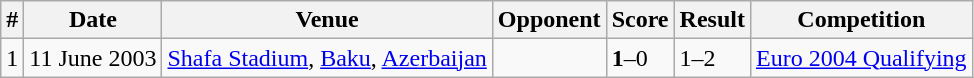<table class="wikitable collapsible expanded">
<tr>
<th>#</th>
<th>Date</th>
<th>Venue</th>
<th>Opponent</th>
<th>Score</th>
<th>Result</th>
<th>Competition</th>
</tr>
<tr>
<td>1</td>
<td>11 June 2003</td>
<td><a href='#'>Shafa Stadium</a>, <a href='#'>Baku</a>, <a href='#'>Azerbaijan</a></td>
<td></td>
<td><strong>1</strong>–0</td>
<td>1–2</td>
<td><a href='#'>Euro 2004 Qualifying</a></td>
</tr>
</table>
